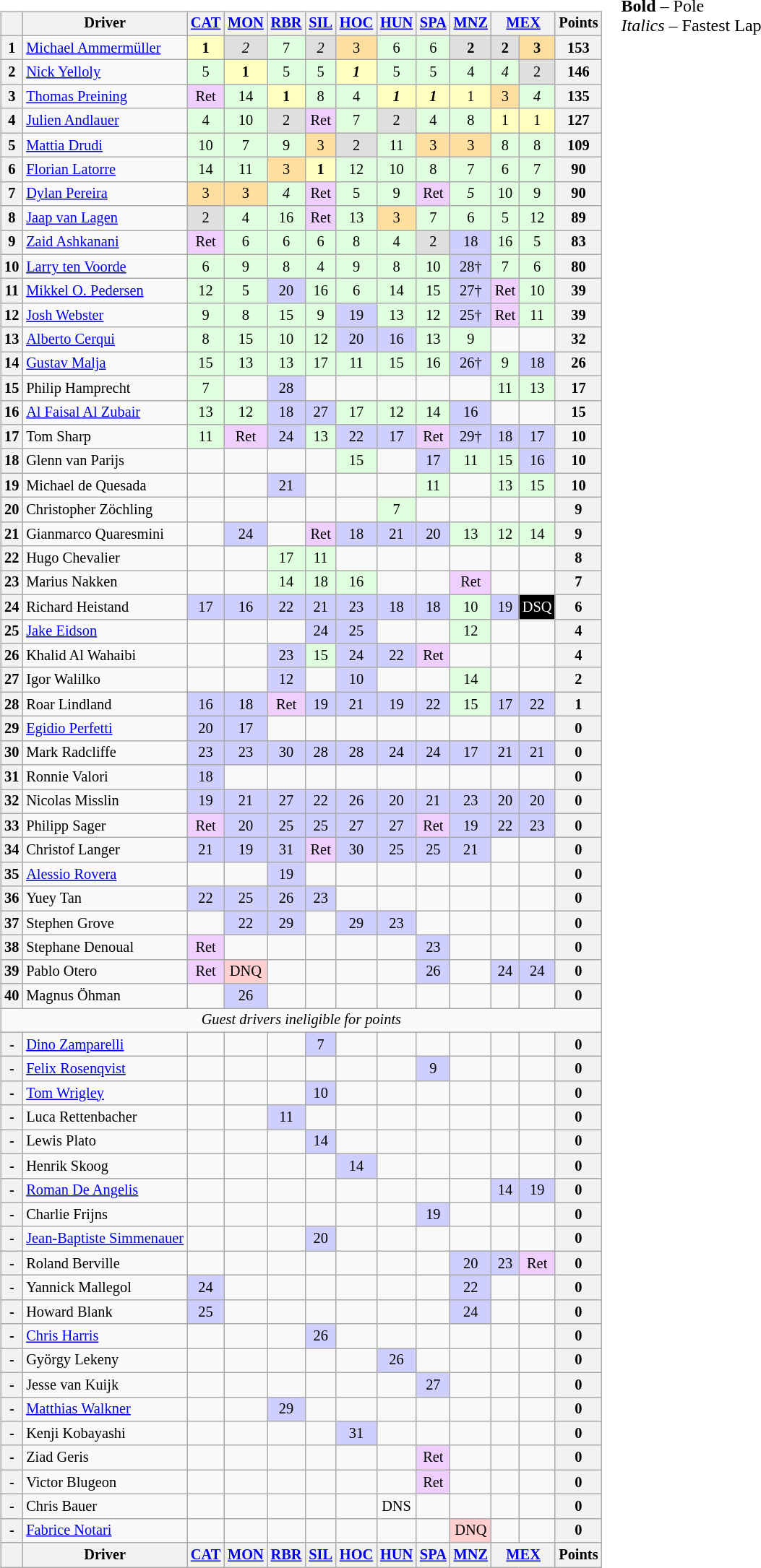<table>
<tr>
<td><br><table class="wikitable" style="font-size: 85%; text-align:center">
<tr valign="top">
<th valign="middle"></th>
<th valign="middle">Driver</th>
<th><a href='#'>CAT</a><br></th>
<th><a href='#'>MON</a><br></th>
<th><a href='#'>RBR</a><br></th>
<th><a href='#'>SIL</a><br></th>
<th><a href='#'>HOC</a><br></th>
<th><a href='#'>HUN</a><br></th>
<th><a href='#'>SPA</a><br></th>
<th><a href='#'>MNZ</a><br></th>
<th colspan=2><a href='#'>MEX</a><br></th>
<th valign="middle">Points</th>
</tr>
<tr>
<th>1</th>
<td align=left> <a href='#'>Michael Ammermüller</a></td>
<td style="background:#FFFFBF;"><strong>1</strong></td>
<td style="background:#DFDFDF;"><em>2</em></td>
<td style="background:#DFFFDF;">7</td>
<td style="background:#DFDFDF;"><em>2</em></td>
<td style="background:#FFDF9F;">3</td>
<td style="background:#DFFFDF;">6</td>
<td style="background:#DFFFDF;">6</td>
<td style="background:#DFDFDF;"><strong>2</strong></td>
<td style="background:#DFDFDF;"><strong>2</strong></td>
<td style="background:#FFDF9F;"><strong>3</strong></td>
<th>153</th>
</tr>
<tr>
<th>2</th>
<td align=left> <a href='#'>Nick Yelloly</a></td>
<td style="background:#DFFFDF;">5</td>
<td style="background:#FFFFBF;"><strong>1</strong></td>
<td style="background:#DFFFDF;">5</td>
<td style="background:#DFFFDF;">5</td>
<td style="background:#FFFFBF;"><strong><em>1</em></strong></td>
<td style="background:#DFFFDF;">5</td>
<td style="background:#DFFFDF;">5</td>
<td style="background:#DFFFDF;">4</td>
<td style="background:#DFFFDF;"><em>4</em></td>
<td style="background:#DFDFDF;">2</td>
<th>146</th>
</tr>
<tr>
<th>3</th>
<td align=left> <a href='#'>Thomas Preining</a></td>
<td style="background:#EFCFFF;">Ret</td>
<td style="background:#DFFFDF;">14</td>
<td style="background:#FFFFBF;"><strong>1</strong></td>
<td style="background:#DFFFDF;">8</td>
<td style="background:#DFFFDF;">4</td>
<td style="background:#FFFFBF;"><strong><em>1</em></strong></td>
<td style="background:#FFFFBF;"><strong><em>1</em></strong></td>
<td style="background:#FFFFBF;">1</td>
<td style="background:#FFDF9F;">3</td>
<td style="background:#DFFFDF;"><em>4</em></td>
<th>135</th>
</tr>
<tr>
<th>4</th>
<td align=left> <a href='#'>Julien Andlauer</a></td>
<td style="background:#DFFFDF;">4</td>
<td style="background:#DFFFDF;">10</td>
<td style="background:#DFDFDF;">2</td>
<td style="background:#EFCFFF;">Ret</td>
<td style="background:#DFFFDF;">7</td>
<td style="background:#DFDFDF;">2</td>
<td style="background:#DFFFDF;">4</td>
<td style="background:#DFFFDF;">8</td>
<td style="background:#FFFFBF;">1</td>
<td style="background:#FFFFBF;">1</td>
<th>127</th>
</tr>
<tr>
<th>5</th>
<td align=left> <a href='#'>Mattia Drudi</a></td>
<td style="background:#DFFFDF;">10</td>
<td style="background:#DFFFDF;">7</td>
<td style="background:#DFFFDF;">9</td>
<td style="background:#FFDF9F;">3</td>
<td style="background:#DFDFDF;">2</td>
<td style="background:#DFFFDF;">11</td>
<td style="background:#FFDF9F;">3</td>
<td style="background:#FFDF9F;">3</td>
<td style="background:#DFFFDF;">8</td>
<td style="background:#DFFFDF;">8</td>
<th>109</th>
</tr>
<tr>
<th>6</th>
<td align=left> <a href='#'>Florian Latorre</a></td>
<td style="background:#DFFFDF;">14</td>
<td style="background:#DFFFDF;">11</td>
<td style="background:#FFDF9F;">3</td>
<td style="background:#FFFFBF;"><strong>1</strong></td>
<td style="background:#DFFFDF;">12</td>
<td style="background:#DFFFDF;">10</td>
<td style="background:#DFFFDF;">8</td>
<td style="background:#DFFFDF;">7</td>
<td style="background:#DFFFDF;">6</td>
<td style="background:#DFFFDF;">7</td>
<th>90</th>
</tr>
<tr>
<th>7</th>
<td align=left> <a href='#'>Dylan Pereira</a></td>
<td style="background:#FFDF9F;">3</td>
<td style="background:#FFDF9F;">3</td>
<td style="background:#DFFFDF;"><em>4</em></td>
<td style="background:#EFCFFF;">Ret</td>
<td style="background:#DFFFDF;">5</td>
<td style="background:#DFFFDF;">9</td>
<td style="background:#EFCFFF;">Ret</td>
<td style="background:#DFFFDF;"><em>5</em></td>
<td style="background:#DFFFDF;">10</td>
<td style="background:#DFFFDF;">9</td>
<th>90</th>
</tr>
<tr>
<th>8</th>
<td align=left> <a href='#'>Jaap van Lagen</a></td>
<td style="background:#DFDFDF;">2</td>
<td style="background:#DFFFDF;">4</td>
<td style="background:#DFFFDF;">16</td>
<td style="background:#EFCFFF;">Ret</td>
<td style="background:#DFFFDF;">13</td>
<td style="background:#FFDF9F;">3</td>
<td style="background:#DFFFDF;">7</td>
<td style="background:#DFFFDF;">6</td>
<td style="background:#DFFFDF;">5</td>
<td style="background:#DFFFDF;">12</td>
<th>89</th>
</tr>
<tr>
<th>9</th>
<td align=left> <a href='#'>Zaid Ashkanani</a></td>
<td style="background:#EFCFFF;">Ret</td>
<td style="background:#DFFFDF;">6</td>
<td style="background:#DFFFDF;">6</td>
<td style="background:#DFFFDF;">6</td>
<td style="background:#DFFFDF;">8</td>
<td style="background:#DFFFDF;">4</td>
<td style="background:#DFDFDF;">2</td>
<td style="background:#CFCFFF;">18</td>
<td style="background:#DFFFDF;">16</td>
<td style="background:#DFFFDF;">5</td>
<th>83</th>
</tr>
<tr>
<th>10</th>
<td align=left> <a href='#'>Larry ten Voorde</a></td>
<td style="background:#DFFFDF;">6</td>
<td style="background:#DFFFDF;">9</td>
<td style="background:#DFFFDF;">8</td>
<td style="background:#DFFFDF;">4</td>
<td style="background:#DFFFDF;">9</td>
<td style="background:#DFFFDF;">8</td>
<td style="background:#DFFFDF;">10</td>
<td style="background:#CFCFFF;">28†</td>
<td style="background:#DFFFDF;">7</td>
<td style="background:#DFFFDF;">6</td>
<th>80</th>
</tr>
<tr>
<th>11</th>
<td align=left> <a href='#'>Mikkel O. Pedersen</a></td>
<td style="background:#DFFFDF;">12</td>
<td style="background:#DFFFDF;">5</td>
<td style="background:#CFCFFF;">20</td>
<td style="background:#DFFFDF;">16</td>
<td style="background:#DFFFDF;">6</td>
<td style="background:#DFFFDF;">14</td>
<td style="background:#DFFFDF;">15</td>
<td style="background:#CFCFFF;">27†</td>
<td style="background:#EFCFFF;">Ret</td>
<td style="background:#DFFFDF;">10</td>
<th>39</th>
</tr>
<tr>
<th>12</th>
<td align=left> <a href='#'>Josh Webster</a></td>
<td style="background:#DFFFDF;">9</td>
<td style="background:#DFFFDF;">8</td>
<td style="background:#DFFFDF;">15</td>
<td style="background:#DFFFDF;">9</td>
<td style="background:#CFCFFF;">19</td>
<td style="background:#DFFFDF;">13</td>
<td style="background:#DFFFDF;">12</td>
<td style="background:#CFCFFF;">25†</td>
<td style="background:#EFCFFF;">Ret</td>
<td style="background:#DFFFDF;">11</td>
<th>39</th>
</tr>
<tr>
<th>13</th>
<td align=left> <a href='#'>Alberto Cerqui</a></td>
<td style="background:#DFFFDF;">8</td>
<td style="background:#DFFFDF;">15</td>
<td style="background:#DFFFDF;">10</td>
<td style="background:#DFFFDF;">12</td>
<td style="background:#CFCFFF;">20</td>
<td style="background:#CFCFFF;">16</td>
<td style="background:#DFFFDF;">13</td>
<td style="background:#DFFFDF;">9</td>
<td></td>
<td></td>
<th>32</th>
</tr>
<tr>
<th>14</th>
<td align=left> <a href='#'>Gustav Malja</a></td>
<td style="background:#DFFFDF;">15</td>
<td style="background:#DFFFDF;">13</td>
<td style="background:#DFFFDF;">13</td>
<td style="background:#DFFFDF;">17</td>
<td style="background:#DFFFDF;">11</td>
<td style="background:#DFFFDF;">15</td>
<td style="background:#DFFFDF;">16</td>
<td style="background:#CFCFFF;">26†</td>
<td style="background:#DFFFDF;">9</td>
<td style="background:#CFCFFF;">18</td>
<th>26</th>
</tr>
<tr>
<th>15</th>
<td align=left> Philip Hamprecht</td>
<td style="background:#DFFFDF;">7</td>
<td></td>
<td style="background:#CFCFFF;">28</td>
<td></td>
<td></td>
<td></td>
<td></td>
<td></td>
<td style="background:#DFFFDF;">11</td>
<td style="background:#DFFFDF;">13</td>
<th>17</th>
</tr>
<tr>
<th>16</th>
<td align=left> <a href='#'>Al Faisal Al Zubair</a></td>
<td style="background:#DFFFDF;">13</td>
<td style="background:#DFFFDF;">12</td>
<td style="background:#CFCFFF;">18</td>
<td style="background:#CFCFFF;">27</td>
<td style="background:#DFFFDF;">17</td>
<td style="background:#DFFFDF;">12</td>
<td style="background:#DFFFDF;">14</td>
<td style="background:#CFCFFF;">16</td>
<td></td>
<td></td>
<th>15</th>
</tr>
<tr>
<th>17</th>
<td align=left> Tom Sharp</td>
<td style="background:#DFFFDF;">11</td>
<td style="background:#EFCFFF;">Ret</td>
<td style="background:#CFCFFF;">24</td>
<td style="background:#DFFFDF;">13</td>
<td style="background:#CFCFFF;">22</td>
<td style="background:#CFCFFF;">17</td>
<td style="background:#EFCFFF;">Ret</td>
<td style="background:#CFCFFF;">29†</td>
<td style="background:#CFCFFF;">18</td>
<td style="background:#CFCFFF;">17</td>
<th>10</th>
</tr>
<tr>
<th>18</th>
<td align=left> Glenn van Parijs</td>
<td></td>
<td></td>
<td></td>
<td></td>
<td style="background:#DFFFDF;">15</td>
<td></td>
<td style="background:#CFCFFF;">17</td>
<td style="background:#DFFFDF;">11</td>
<td style="background:#DFFFDF;">15</td>
<td style="background:#CFCFFF;">16</td>
<th>10</th>
</tr>
<tr>
<th>19</th>
<td align=left> Michael de Quesada</td>
<td></td>
<td></td>
<td style="background:#CFCFFF;">21</td>
<td></td>
<td></td>
<td></td>
<td style="background:#DFFFDF;">11</td>
<td></td>
<td style="background:#DFFFDF;">13</td>
<td style="background:#DFFFDF;">15</td>
<th>10</th>
</tr>
<tr>
<th>20</th>
<td align=left> Christopher Zöchling</td>
<td></td>
<td></td>
<td></td>
<td></td>
<td></td>
<td style="background:#DFFFDF;">7</td>
<td></td>
<td></td>
<td></td>
<td></td>
<th>9</th>
</tr>
<tr>
<th>21</th>
<td align=left> Gianmarco Quaresmini</td>
<td></td>
<td style="background:#CFCFFF;">24</td>
<td></td>
<td style="background:#EFCFFF;">Ret</td>
<td style="background:#CFCFFF;">18</td>
<td style="background:#CFCFFF;">21</td>
<td style="background:#CFCFFF;">20</td>
<td style="background:#DFFFDF;">13</td>
<td style="background:#DFFFDF;">12</td>
<td style="background:#DFFFDF;">14</td>
<th>9</th>
</tr>
<tr>
<th>22</th>
<td align=left> Hugo Chevalier</td>
<td></td>
<td></td>
<td style="background:#DFFFDF;">17</td>
<td style="background:#DFFFDF;">11</td>
<td></td>
<td></td>
<td></td>
<td></td>
<td></td>
<td></td>
<th>8</th>
</tr>
<tr>
<th>23</th>
<td align=left> Marius Nakken</td>
<td></td>
<td></td>
<td style="background:#DFFFDF;">14</td>
<td style="background:#DFFFDF;">18</td>
<td style="background:#DFFFDF;">16</td>
<td></td>
<td></td>
<td style="background:#EFCFFF;">Ret</td>
<td></td>
<td></td>
<th>7</th>
</tr>
<tr>
<th>24</th>
<td align=left> Richard Heistand</td>
<td style="background:#CFCFFF;">17</td>
<td style="background:#CFCFFF;">16</td>
<td style="background:#CFCFFF;">22</td>
<td style="background:#CFCFFF;">21</td>
<td style="background:#CFCFFF;">23</td>
<td style="background:#CFCFFF;">18</td>
<td style="background:#CFCFFF;">18</td>
<td style="background:#DFFFDF;">10</td>
<td style="background:#CFCFFF;">19</td>
<td style="background:#000000; color:white">DSQ</td>
<th>6</th>
</tr>
<tr>
<th>25</th>
<td align=left> <a href='#'>Jake Eidson</a></td>
<td></td>
<td></td>
<td></td>
<td style="background:#CFCFFF;">24</td>
<td style="background:#CFCFFF;">25</td>
<td></td>
<td></td>
<td style="background:#DFFFDF;">12</td>
<td></td>
<td></td>
<th>4</th>
</tr>
<tr>
<th>26</th>
<td align=left> Khalid Al Wahaibi</td>
<td></td>
<td></td>
<td style="background:#CFCFFF;">23</td>
<td style="background:#DFFFDF;">15</td>
<td style="background:#CFCFFF;">24</td>
<td style="background:#CFCFFF;">22</td>
<td style="background:#EFCFFF;">Ret</td>
<td></td>
<td></td>
<td></td>
<th>4</th>
</tr>
<tr>
<th>27</th>
<td align=left> Igor Walilko</td>
<td></td>
<td></td>
<td style="background:#CFCFFF;">12</td>
<td></td>
<td style="background:#CFCFFF;">10</td>
<td></td>
<td></td>
<td style="background:#DFFFDF;">14</td>
<td></td>
<td></td>
<th>2</th>
</tr>
<tr>
<th>28</th>
<td align=left> Roar Lindland</td>
<td style="background:#CFCFFF;">16</td>
<td style="background:#CFCFFF;">18</td>
<td style="background:#EFCFFF;">Ret</td>
<td style="background:#CFCFFF;">19</td>
<td style="background:#CFCFFF;">21</td>
<td style="background:#CFCFFF;">19</td>
<td style="background:#CFCFFF;">22</td>
<td style="background:#DFFFDF;">15</td>
<td style="background:#CFCFFF;">17</td>
<td style="background:#CFCFFF;">22</td>
<th>1</th>
</tr>
<tr>
<th>29</th>
<td align=left> <a href='#'>Egidio Perfetti</a></td>
<td style="background:#CFCFFF;">20</td>
<td style="background:#CFCFFF;">17</td>
<td></td>
<td></td>
<td></td>
<td></td>
<td></td>
<td></td>
<td></td>
<td></td>
<th>0</th>
</tr>
<tr>
<th>30</th>
<td align=left> Mark Radcliffe</td>
<td style="background:#CFCFFF;">23</td>
<td style="background:#CFCFFF;">23</td>
<td style="background:#CFCFFF;">30</td>
<td style="background:#CFCFFF;">28</td>
<td style="background:#CFCFFF;">28</td>
<td style="background:#CFCFFF;">24</td>
<td style="background:#CFCFFF;">24</td>
<td style="background:#CFCFFF;">17</td>
<td style="background:#CFCFFF;">21</td>
<td style="background:#CFCFFF;">21</td>
<th>0</th>
</tr>
<tr>
<th>31</th>
<td align=left> Ronnie Valori</td>
<td style="background:#CFCFFF;">18</td>
<td></td>
<td></td>
<td></td>
<td></td>
<td></td>
<td></td>
<td></td>
<td></td>
<td></td>
<th>0</th>
</tr>
<tr>
<th>32</th>
<td align=left> Nicolas Misslin</td>
<td style="background:#CFCFFF;">19</td>
<td style="background:#CFCFFF;">21</td>
<td style="background:#CFCFFF;">27</td>
<td style="background:#CFCFFF;">22</td>
<td style="background:#CFCFFF;">26</td>
<td style="background:#CFCFFF;">20</td>
<td style="background:#CFCFFF;">21</td>
<td style="background:#CFCFFF;">23</td>
<td style="background:#CFCFFF;">20</td>
<td style="background:#CFCFFF;">20</td>
<th>0</th>
</tr>
<tr>
<th>33</th>
<td align=left> Philipp Sager</td>
<td style="background:#EFCFFF;">Ret</td>
<td style="background:#CFCFFF;">20</td>
<td style="background:#CFCFFF;">25</td>
<td style="background:#CFCFFF;">25</td>
<td style="background:#CFCFFF;">27</td>
<td style="background:#CFCFFF;">27</td>
<td style="background:#EFCFFF;">Ret</td>
<td style="background:#CFCFFF;">19</td>
<td style="background:#CFCFFF;">22</td>
<td style="background:#CFCFFF;">23</td>
<th>0</th>
</tr>
<tr>
<th>34</th>
<td align=left> Christof Langer</td>
<td style="background:#CFCFFF;">21</td>
<td style="background:#CFCFFF;">19</td>
<td style="background:#CFCFFF;">31</td>
<td style="background:#EFCFFF;">Ret</td>
<td style="background:#CFCFFF;">30</td>
<td style="background:#CFCFFF;">25</td>
<td style="background:#CFCFFF;">25</td>
<td style="background:#CFCFFF;">21</td>
<td></td>
<td></td>
<th>0</th>
</tr>
<tr>
<th>35</th>
<td align=left> <a href='#'>Alessio Rovera</a></td>
<td></td>
<td></td>
<td style="background:#CFCFFF;">19</td>
<td></td>
<td></td>
<td></td>
<td></td>
<td></td>
<td></td>
<td></td>
<th>0</th>
</tr>
<tr>
<th>36</th>
<td align=left> Yuey Tan</td>
<td style="background:#CFCFFF;">22</td>
<td style="background:#CFCFFF;">25</td>
<td style="background:#CFCFFF;">26</td>
<td style="background:#CFCFFF;">23</td>
<td></td>
<td></td>
<td></td>
<td></td>
<td></td>
<td></td>
<th>0</th>
</tr>
<tr>
<th>37</th>
<td align=left> Stephen Grove</td>
<td></td>
<td style="background:#CFCFFF;">22</td>
<td style="background:#CFCFFF;">29</td>
<td></td>
<td style="background:#CFCFFF;">29</td>
<td style="background:#CFCFFF;">23</td>
<td></td>
<td></td>
<td></td>
<td></td>
<th>0</th>
</tr>
<tr>
<th>38</th>
<td align=left> Stephane Denoual</td>
<td style="background:#EFCFFF;">Ret</td>
<td></td>
<td></td>
<td></td>
<td></td>
<td></td>
<td style="background:#CFCFFF;">23</td>
<td></td>
<td></td>
<td></td>
<th>0</th>
</tr>
<tr>
<th>39</th>
<td align=left> Pablo Otero</td>
<td style="background:#EFCFFF;">Ret</td>
<td style="background:#FFCFCF;">DNQ</td>
<td></td>
<td></td>
<td></td>
<td></td>
<td style="background:#CFCFFF;">26</td>
<td></td>
<td style="background:#CFCFFF;">24</td>
<td style="background:#CFCFFF;">24</td>
<th>0</th>
</tr>
<tr>
<th>40</th>
<td align=left> Magnus Öhman</td>
<td></td>
<td style="background:#CFCFFF;">26</td>
<td></td>
<td></td>
<td></td>
<td></td>
<td></td>
<td></td>
<td></td>
<td></td>
<th>0</th>
</tr>
<tr>
<td align=center colspan=15><em>Guest drivers ineligible for points</em></td>
</tr>
<tr>
<th>-</th>
<td align=left> <a href='#'>Dino Zamparelli</a></td>
<td></td>
<td></td>
<td></td>
<td style="background:#CFCFFF;">7</td>
<td></td>
<td></td>
<td></td>
<td></td>
<td></td>
<td></td>
<th>0</th>
</tr>
<tr>
<th>-</th>
<td align=left> <a href='#'>Felix Rosenqvist</a></td>
<td></td>
<td></td>
<td></td>
<td></td>
<td></td>
<td></td>
<td style="background:#CFCFFF;">9</td>
<td></td>
<td></td>
<td></td>
<th>0</th>
</tr>
<tr>
<th>-</th>
<td align=left> <a href='#'>Tom Wrigley</a></td>
<td></td>
<td></td>
<td></td>
<td style="background:#CFCFFF;">10</td>
<td></td>
<td></td>
<td></td>
<td></td>
<td></td>
<td></td>
<th>0</th>
</tr>
<tr>
<th>-</th>
<td align=left> Luca Rettenbacher</td>
<td></td>
<td></td>
<td style="background:#CFCFFF;">11</td>
<td></td>
<td></td>
<td></td>
<td></td>
<td></td>
<td></td>
<td></td>
<th>0</th>
</tr>
<tr>
<th>-</th>
<td align=left> Lewis Plato</td>
<td></td>
<td></td>
<td></td>
<td style="background:#CFCFFF;">14</td>
<td></td>
<td></td>
<td></td>
<td></td>
<td></td>
<td></td>
<th>0</th>
</tr>
<tr>
<th>-</th>
<td align=left> Henrik Skoog</td>
<td></td>
<td></td>
<td></td>
<td></td>
<td style="background:#CFCFFF;">14</td>
<td></td>
<td></td>
<td></td>
<td></td>
<td></td>
<th>0</th>
</tr>
<tr>
<th>-</th>
<td align=left> <a href='#'>Roman De Angelis</a></td>
<td></td>
<td></td>
<td></td>
<td></td>
<td></td>
<td></td>
<td></td>
<td></td>
<td style="background:#CFCFFF;">14</td>
<td style="background:#CFCFFF;">19</td>
<th>0</th>
</tr>
<tr>
<th>-</th>
<td align=left> Charlie Frijns</td>
<td></td>
<td></td>
<td></td>
<td></td>
<td></td>
<td></td>
<td style="background:#CFCFFF;">19</td>
<td></td>
<td></td>
<td></td>
<th>0</th>
</tr>
<tr>
<th>-</th>
<td align=left> <a href='#'>Jean-Baptiste Simmenauer</a></td>
<td></td>
<td></td>
<td></td>
<td style="background:#CFCFFF;">20</td>
<td></td>
<td></td>
<td></td>
<td></td>
<td></td>
<td></td>
<th>0</th>
</tr>
<tr>
<th>-</th>
<td align=left> Roland Berville</td>
<td></td>
<td></td>
<td></td>
<td></td>
<td></td>
<td></td>
<td></td>
<td style="background:#CFCFFF;">20</td>
<td style="background:#CFCFFF;">23</td>
<td style="background:#EFCFFF;">Ret</td>
<th>0</th>
</tr>
<tr>
<th>-</th>
<td align=left> Yannick Mallegol</td>
<td style="background:#CFCFFF;">24</td>
<td></td>
<td></td>
<td></td>
<td></td>
<td></td>
<td></td>
<td style="background:#CFCFFF;">22</td>
<td></td>
<td></td>
<th>0</th>
</tr>
<tr>
<th>-</th>
<td align=left> Howard Blank</td>
<td style="background:#CFCFFF;">25</td>
<td></td>
<td></td>
<td></td>
<td></td>
<td></td>
<td></td>
<td style="background:#CFCFFF;">24</td>
<td></td>
<td></td>
<th>0</th>
</tr>
<tr>
<th>-</th>
<td align=left> <a href='#'>Chris Harris</a></td>
<td></td>
<td></td>
<td></td>
<td style="background:#CFCFFF;">26</td>
<td></td>
<td></td>
<td></td>
<td></td>
<td></td>
<td></td>
<th>0</th>
</tr>
<tr>
<th>-</th>
<td align=left> György Lekeny</td>
<td></td>
<td></td>
<td></td>
<td></td>
<td></td>
<td style="background:#CFCFFF;">26</td>
<td></td>
<td></td>
<td></td>
<td></td>
<th>0</th>
</tr>
<tr>
<th>-</th>
<td align=left> Jesse van Kuijk</td>
<td></td>
<td></td>
<td></td>
<td></td>
<td></td>
<td></td>
<td style="background:#CFCFFF;">27</td>
<td></td>
<td></td>
<td></td>
<th>0</th>
</tr>
<tr>
<th>-</th>
<td align=left> <a href='#'>Matthias Walkner</a></td>
<td></td>
<td></td>
<td style="background:#CFCFFF;">29</td>
<td></td>
<td></td>
<td></td>
<td></td>
<td></td>
<td></td>
<td></td>
<th>0</th>
</tr>
<tr>
<th>-</th>
<td align=left> Kenji Kobayashi</td>
<td></td>
<td></td>
<td></td>
<td></td>
<td style="background:#CFCFFF;">31</td>
<td></td>
<td></td>
<td></td>
<td></td>
<td></td>
<th>0</th>
</tr>
<tr>
<th>-</th>
<td align=left> Ziad Geris</td>
<td></td>
<td></td>
<td></td>
<td></td>
<td></td>
<td></td>
<td style="background:#EFCFFF;">Ret</td>
<td></td>
<td></td>
<td></td>
<th>0</th>
</tr>
<tr>
<th>-</th>
<td align=left> Victor Blugeon</td>
<td></td>
<td></td>
<td></td>
<td></td>
<td></td>
<td></td>
<td style="background:#EFCFFF;">Ret</td>
<td></td>
<td></td>
<td></td>
<th>0</th>
</tr>
<tr>
<th>-</th>
<td align=left> Chris Bauer</td>
<td></td>
<td></td>
<td></td>
<td></td>
<td></td>
<td>DNS</td>
<td></td>
<td></td>
<td></td>
<td></td>
<th>0</th>
</tr>
<tr>
<th>-</th>
<td align=left> <a href='#'>Fabrice Notari</a></td>
<td></td>
<td></td>
<td></td>
<td></td>
<td></td>
<td></td>
<td></td>
<td style="background:#FFCFCF;">DNQ</td>
<td></td>
<td></td>
<th>0</th>
</tr>
<tr>
<th valign="middle"></th>
<th valign="middle">Driver</th>
<th><a href='#'>CAT</a><br></th>
<th><a href='#'>MON</a><br></th>
<th><a href='#'>RBR</a><br></th>
<th><a href='#'>SIL</a><br></th>
<th><a href='#'>HOC</a><br></th>
<th><a href='#'>HUN</a><br></th>
<th><a href='#'>SPA</a><br></th>
<th><a href='#'>MNZ</a><br></th>
<th colspan=2><a href='#'>MEX</a><br></th>
<th valign="middle">Points</th>
</tr>
</table>
</td>
<td valign="top"><br>
<span><strong>Bold</strong> – Pole<br>
<em>Italics</em> – Fastest Lap</span></td>
</tr>
</table>
